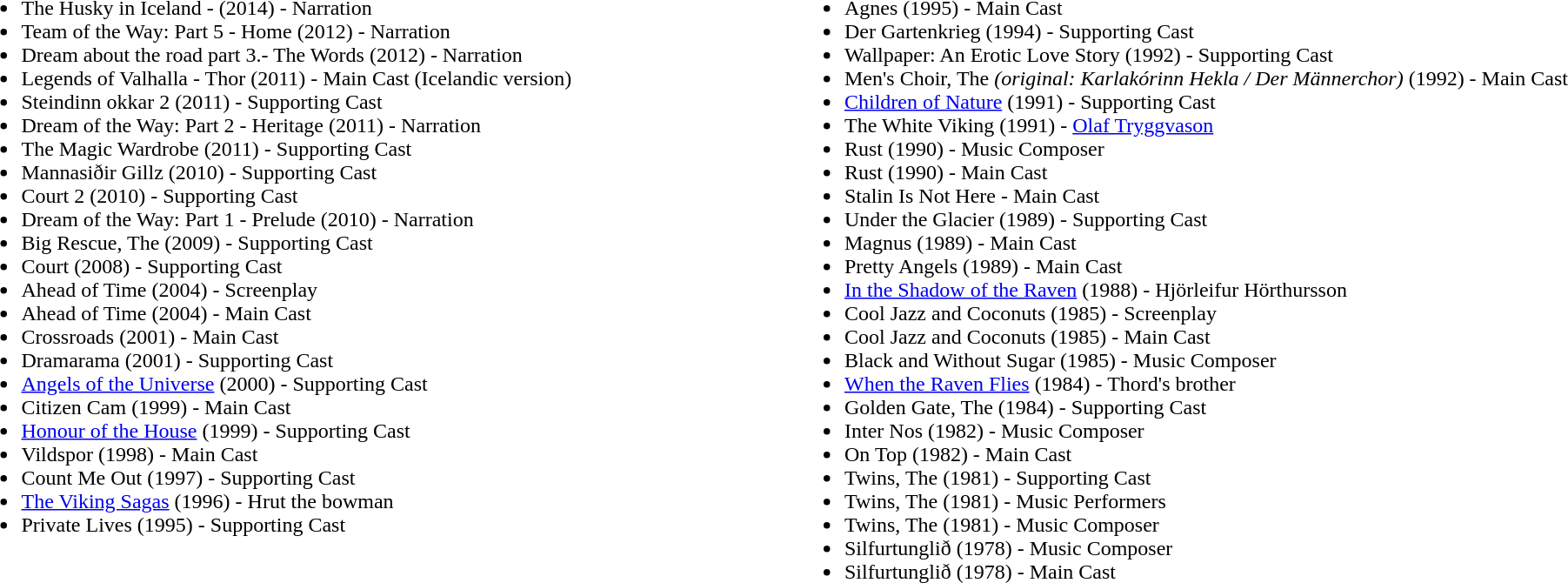<table width="100%" align="center">
<tr>
<td width="50%" valign="top"><br><ul><li>The Husky in Iceland - (2014) - Narration</li><li>Team of the Way: Part 5 - Home (2012) - Narration</li><li>Dream about the road part 3.- The Words (2012) - Narration</li><li>Legends of Valhalla - Thor (2011) - Main Cast (Icelandic version)</li><li>Steindinn okkar 2 (2011) - Supporting Cast</li><li>Dream of the Way: Part 2 - Heritage (2011) - Narration</li><li>The Magic Wardrobe (2011) - Supporting Cast</li><li>Mannasiðir Gillz (2010) - Supporting Cast</li><li>Court 2 (2010) - Supporting Cast</li><li>Dream of the Way: Part 1 - Prelude (2010) - Narration</li><li>Big Rescue, The (2009) - Supporting Cast</li><li>Court (2008) - Supporting Cast</li><li>Ahead of Time (2004) - Screenplay</li><li>Ahead of Time (2004) - Main Cast</li><li>Crossroads (2001) - Main Cast</li><li>Dramarama (2001) - Supporting Cast</li><li><a href='#'>Angels of the Universe</a> (2000) - Supporting Cast</li><li>Citizen Cam (1999) - Main Cast</li><li><a href='#'>Honour of the House</a> (1999) - Supporting Cast</li><li>Vildspor (1998) - Main Cast</li><li>Count Me Out (1997) - Supporting Cast</li><li><a href='#'>The Viking Sagas</a> (1996) - Hrut the bowman</li><li>Private Lives (1995) - Supporting Cast</li></ul></td>
<td width="50%" valign="top"><br><ul><li>Agnes (1995) - Main Cast</li><li>Der Gartenkrieg (1994) - Supporting Cast</li><li>Wallpaper: An Erotic Love Story (1992) - Supporting Cast</li><li>Men's Choir, The <em>(original: Karlakórinn Hekla / Der Männerchor)</em> (1992) - Main Cast</li><li><a href='#'>Children of Nature</a> (1991) - Supporting Cast</li><li>The White Viking (1991) - <a href='#'>Olaf Tryggvason</a></li><li>Rust (1990) - Music Composer</li><li>Rust (1990) - Main Cast</li><li>Stalin Is Not Here - Main Cast</li><li>Under the Glacier (1989) - Supporting Cast</li><li>Magnus (1989) - Main Cast</li><li>Pretty Angels (1989) - Main Cast</li><li><a href='#'>In the Shadow of the Raven</a> (1988) - Hjörleifur Hörthursson</li><li>Cool Jazz and Coconuts (1985) - Screenplay</li><li>Cool Jazz and Coconuts (1985) - Main Cast</li><li>Black and Without Sugar (1985) - Music Composer</li><li><a href='#'>When the Raven Flies</a> (1984) - Thord's brother</li><li>Golden Gate, The (1984) - Supporting Cast</li><li>Inter Nos (1982) - Music Composer</li><li>On Top (1982) - Main Cast</li><li>Twins, The (1981) - Supporting Cast</li><li>Twins, The (1981) - Music Performers</li><li>Twins, The (1981) - Music Composer</li><li>Silfurtunglið (1978) - Music Composer</li><li>Silfurtunglið (1978) - Main Cast</li></ul></td>
</tr>
</table>
